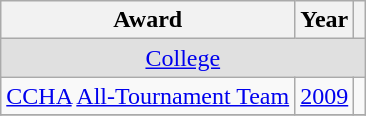<table class="wikitable">
<tr>
<th>Award</th>
<th>Year</th>
<th></th>
</tr>
<tr ALIGN="center" bgcolor="#e0e0e0">
<td colspan="3"><a href='#'>College</a></td>
</tr>
<tr>
<td><a href='#'>CCHA</a> <a href='#'>All-Tournament Team</a></td>
<td><a href='#'>2009</a></td>
<td></td>
</tr>
<tr>
</tr>
</table>
